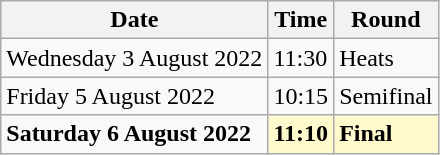<table class="wikitable">
<tr>
<th>Date</th>
<th>Time</th>
<th>Round</th>
</tr>
<tr>
<td>Wednesday 3 August 2022</td>
<td>11:30</td>
<td>Heats</td>
</tr>
<tr>
<td>Friday 5 August 2022</td>
<td>10:15</td>
<td>Semifinal</td>
</tr>
<tr>
<td><strong>Saturday 6 August 2022</strong></td>
<td style=background:lemonchiffon><strong>11:10</strong></td>
<td style=background:lemonchiffon><strong>Final</strong></td>
</tr>
</table>
